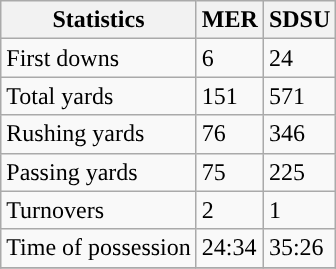<table class="wikitable">
<tr>
<th>Statistics</th>
<th>MER</th>
<th>SDSU</th>
</tr>
<tr>
<td>First downs</td>
<td>6</td>
<td>24</td>
</tr>
<tr>
<td>Total yards</td>
<td>151</td>
<td>571</td>
</tr>
<tr>
<td>Rushing yards</td>
<td>76</td>
<td>346</td>
</tr>
<tr>
<td>Passing yards</td>
<td>75</td>
<td>225</td>
</tr>
<tr>
<td>Turnovers</td>
<td>2</td>
<td>1</td>
</tr>
<tr>
<td>Time of possession</td>
<td>24:34</td>
<td>35:26</td>
</tr>
<tr>
</tr>
</table>
